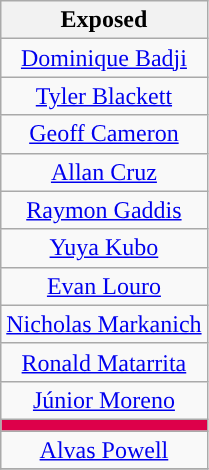<table class="wikitable" style="text-align:center">
<tr>
<th>Exposed</th>
</tr>
<tr>
<td><a href='#'>Dominique Badji</a></td>
</tr>
<tr>
<td><a href='#'>Tyler Blackett</a></td>
</tr>
<tr>
<td><a href='#'>Geoff Cameron</a></td>
</tr>
<tr>
<td><a href='#'>Allan Cruz</a></td>
</tr>
<tr>
<td><a href='#'>Raymon Gaddis</a></td>
</tr>
<tr>
<td><a href='#'>Yuya Kubo</a></td>
</tr>
<tr>
<td><a href='#'>Evan Louro</a></td>
</tr>
<tr>
<td><a href='#'>Nicholas Markanich</a></td>
</tr>
<tr>
<td><a href='#'>Ronald Matarrita</a></td>
</tr>
<tr>
<td><a href='#'>Júnior Moreno</a></td>
</tr>
<tr>
<td style="background: #DD004A"></td>
</tr>
<tr>
<td><a href='#'>Alvas Powell</a></td>
</tr>
<tr>
</tr>
</table>
